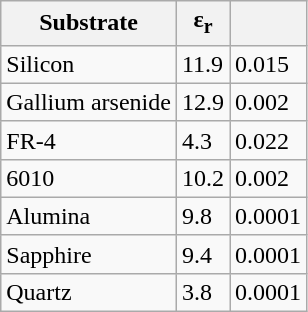<table class="wikitable">
<tr>
<th>Substrate</th>
<th>ε<sub>r</sub></th>
<th></th>
</tr>
<tr>
<td>Silicon</td>
<td>11.9</td>
<td>0.015</td>
</tr>
<tr>
<td>Gallium arsenide</td>
<td>12.9</td>
<td>0.002</td>
</tr>
<tr>
<td>FR-4</td>
<td>4.3</td>
<td>0.022</td>
</tr>
<tr>
<td>6010</td>
<td>10.2</td>
<td>0.002</td>
</tr>
<tr>
<td>Alumina</td>
<td>9.8</td>
<td>0.0001</td>
</tr>
<tr>
<td>Sapphire</td>
<td>9.4</td>
<td>0.0001</td>
</tr>
<tr>
<td>Quartz</td>
<td>3.8</td>
<td>0.0001</td>
</tr>
</table>
